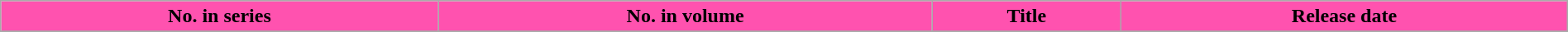<table class="wikitable sortable" style="width: 100%;">
<tr>
<th style="background:#FF52AF;">No. in series</th>
<th style="background:#FF52AF;">No. in volume</th>
<th style="background:#FF52AF;">Title</th>
<th style="background:#FF52AF;">Release date</th>
</tr>
<tr>
</tr>
</table>
